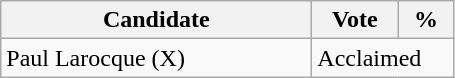<table class="wikitable">
<tr>
<th bgcolor="#DDDDFF" width="200px">Candidate</th>
<th bgcolor="#DDDDFF" width="50px">Vote</th>
<th bgcolor="#DDDDFF" width="30px">%</th>
</tr>
<tr>
<td>Paul Larocque (X)</td>
<td colspan="2">Acclaimed</td>
</tr>
</table>
